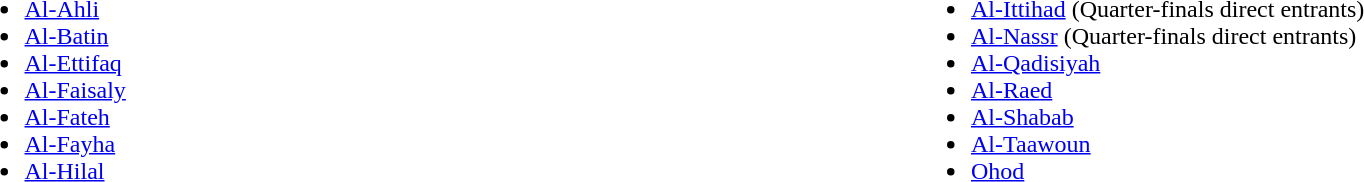<table table width=100%>
<tr>
<td width=25% valign="top"><br><ul><li><a href='#'>Al-Ahli</a></li><li><a href='#'>Al-Batin</a></li><li><a href='#'>Al-Ettifaq</a></li><li><a href='#'>Al-Faisaly</a></li><li><a href='#'>Al-Fateh</a></li><li><a href='#'>Al-Fayha</a></li><li><a href='#'>Al-Hilal</a></li></ul></td>
<td width=25% valign="top"><br><ul><li><a href='#'>Al-Ittihad</a> (Quarter-finals direct entrants)</li><li><a href='#'>Al-Nassr</a> (Quarter-finals direct entrants)</li><li><a href='#'>Al-Qadisiyah</a></li><li><a href='#'>Al-Raed</a></li><li><a href='#'>Al-Shabab</a></li><li><a href='#'>Al-Taawoun</a></li><li><a href='#'>Ohod</a></li></ul></td>
</tr>
</table>
